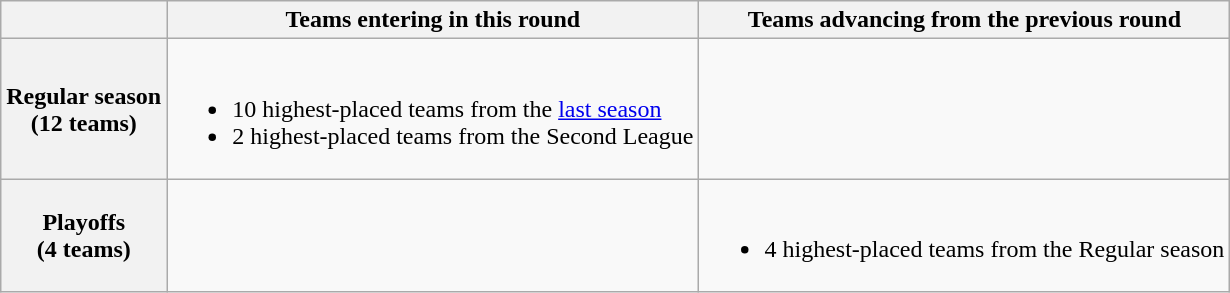<table class="wikitable">
<tr>
<th></th>
<th>Teams entering in this round</th>
<th>Teams advancing from the previous round</th>
</tr>
<tr>
<th>Regular season<br>(12 teams)</th>
<td><br><ul><li>10 highest-placed teams from the <a href='#'>last season</a></li><li>2 highest-placed teams from the Second League</li></ul></td>
<td></td>
</tr>
<tr>
<th>Playoffs<br>(4 teams)</th>
<td></td>
<td><br><ul><li>4 highest-placed teams from the Regular season</li></ul></td>
</tr>
</table>
